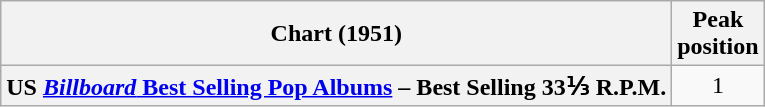<table class="wikitable plainrowheaders" style="text-align:center">
<tr>
<th scope="col">Chart (1951)</th>
<th scope="col">Peak<br>position</th>
</tr>
<tr>
<th scope="row" align="left">US <a href='#'><em>Billboard</em> Best Selling Pop Albums</a> – Best Selling 33⅓ R.P.M.</th>
<td>1</td>
</tr>
</table>
